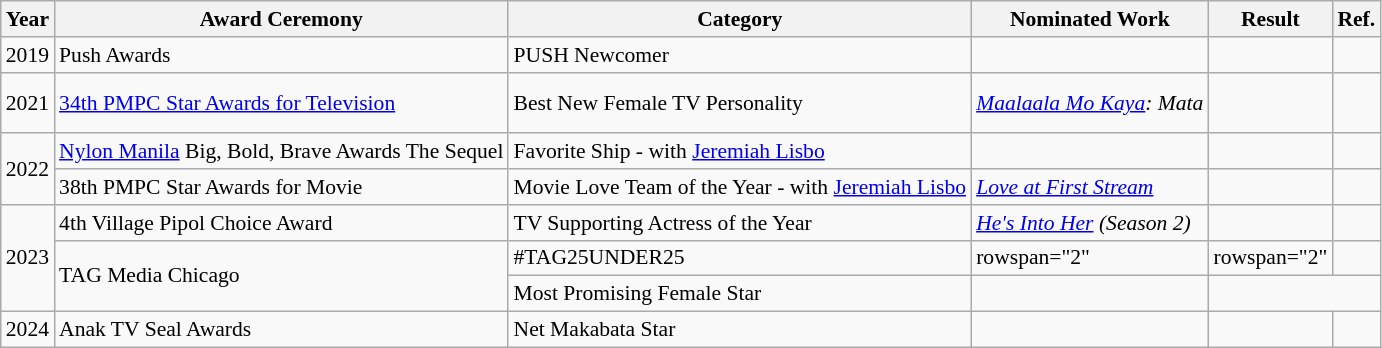<table class="wikitable sortable"style="font-size:90%">
<tr>
<th>Year</th>
<th>Award Ceremony</th>
<th>Category</th>
<th>Nominated Work</th>
<th>Result</th>
<th>Ref.</th>
</tr>
<tr>
<td align="center">2019</td>
<td>Push Awards</td>
<td>PUSH Newcomer</td>
<td></td>
<td></td>
<td align="center"></td>
</tr>
<tr>
<td align="center">2021</td>
<td><a href='#'>34th PMPC Star Awards for Television</a></td>
<td>Best New Female TV Personality</td>
<td><em><a href='#'>Maalaala Mo Kaya</a>: Mata</em></td>
<td></td>
<td align="center"><br><br></td>
</tr>
<tr>
<td rowspan="2" align="center">2022</td>
<td><a href='#'>Nylon Manila</a> Big, Bold, Brave Awards The Sequel</td>
<td>Favorite Ship - with <a href='#'>Jeremiah Lisbo</a></td>
<td></td>
<td></td>
<td align="center"></td>
</tr>
<tr>
<td>38th PMPC Star Awards for Movie</td>
<td>Movie Love Team of the Year - with <a href='#'>Jeremiah Lisbo</a></td>
<td><em><a href='#'>Love at First Stream</a></em></td>
<td></td>
<td align="center"></td>
</tr>
<tr>
<td rowspan="3" align="center">2023</td>
<td>4th Village Pipol Choice Award</td>
<td>TV Supporting Actress of the Year</td>
<td><em><a href='#'>He's Into Her</a> (Season 2)</em></td>
<td></td>
<td align="center"><br></td>
</tr>
<tr>
<td rowspan="2">TAG Media Chicago</td>
<td>#TAG25UNDER25</td>
<td>rowspan="2"</td>
<td>rowspan="2"</td>
<td align="center"></td>
</tr>
<tr>
<td>Most Promising Female Star</td>
<td align="center"></td>
</tr>
<tr>
<td>2024</td>
<td>Anak TV Seal Awards</td>
<td>Net Makabata Star</td>
<td></td>
<td></td>
<td></td>
</tr>
</table>
